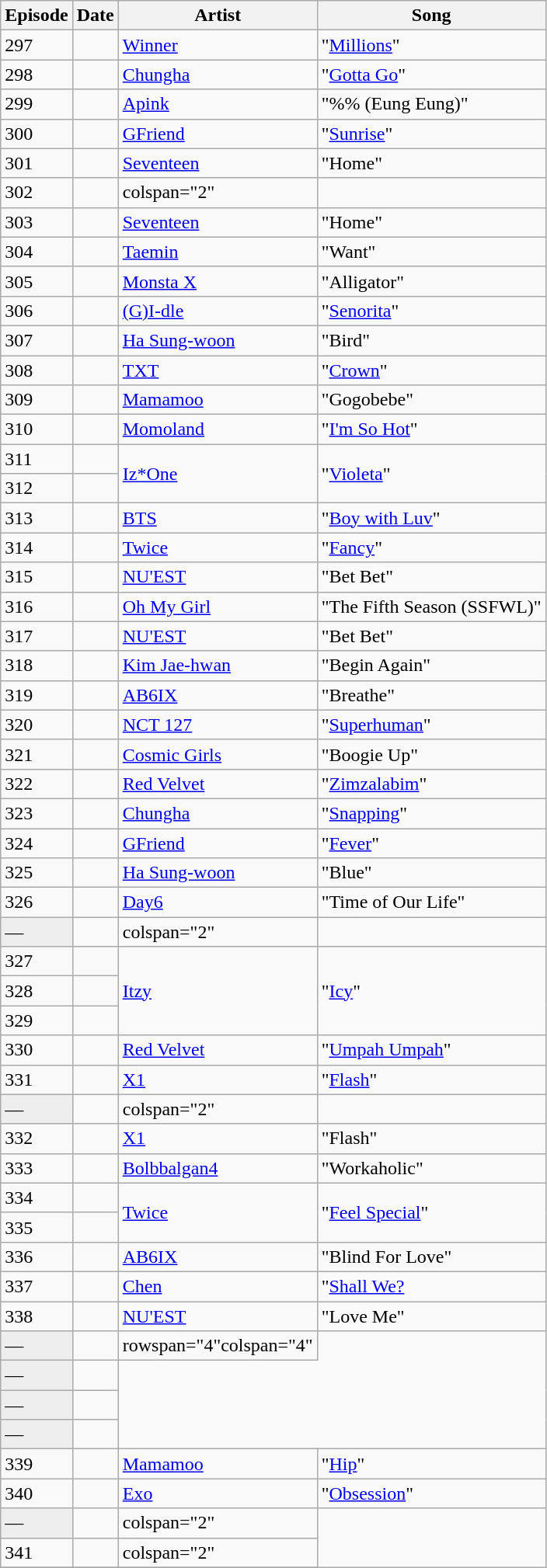<table class="sortable wikitable">
<tr>
<th>Episode</th>
<th>Date</th>
<th>Artist</th>
<th>Song</th>
</tr>
<tr>
<td>297</td>
<td></td>
<td><a href='#'>Winner</a></td>
<td>"<a href='#'>Millions</a>"</td>
</tr>
<tr>
<td>298</td>
<td></td>
<td><a href='#'>Chungha</a></td>
<td>"<a href='#'>Gotta Go</a>"</td>
</tr>
<tr>
<td>299</td>
<td></td>
<td><a href='#'>Apink</a></td>
<td>"%% (Eung Eung)"</td>
</tr>
<tr>
<td>300</td>
<td></td>
<td><a href='#'>GFriend</a></td>
<td>"<a href='#'>Sunrise</a>"</td>
</tr>
<tr>
<td>301</td>
<td></td>
<td rowspan="1"><a href='#'>Seventeen</a></td>
<td rowspan="1">"Home"</td>
</tr>
<tr>
<td>302</td>
<td></td>
<td>colspan="2" </td>
</tr>
<tr>
<td>303</td>
<td></td>
<td rowspan="1"><a href='#'>Seventeen</a></td>
<td rowspan="1">"Home"</td>
</tr>
<tr>
<td>304</td>
<td></td>
<td><a href='#'>Taemin</a></td>
<td>"Want"</td>
</tr>
<tr>
<td>305</td>
<td></td>
<td><a href='#'>Monsta X</a></td>
<td>"Alligator"</td>
</tr>
<tr>
<td>306</td>
<td></td>
<td><a href='#'>(G)I-dle</a></td>
<td>"<a href='#'>Senorita</a>"</td>
</tr>
<tr>
<td>307</td>
<td></td>
<td><a href='#'>Ha Sung-woon</a></td>
<td>"Bird"</td>
</tr>
<tr>
<td>308</td>
<td></td>
<td><a href='#'>TXT</a></td>
<td>"<a href='#'>Crown</a>"</td>
</tr>
<tr>
<td>309</td>
<td></td>
<td><a href='#'>Mamamoo</a></td>
<td>"Gogobebe"</td>
</tr>
<tr>
<td>310</td>
<td></td>
<td><a href='#'>Momoland</a></td>
<td>"<a href='#'>I'm So Hot</a>"</td>
</tr>
<tr>
<td>311</td>
<td></td>
<td rowspan="2"><a href='#'>Iz*One</a></td>
<td rowspan="2">"<a href='#'>Violeta</a>"</td>
</tr>
<tr>
<td>312</td>
<td></td>
</tr>
<tr>
<td>313</td>
<td></td>
<td><a href='#'>BTS</a></td>
<td>"<a href='#'>Boy with Luv</a>"</td>
</tr>
<tr>
<td>314</td>
<td></td>
<td><a href='#'>Twice</a></td>
<td>"<a href='#'>Fancy</a>"</td>
</tr>
<tr>
<td>315</td>
<td></td>
<td><a href='#'>NU'EST</a></td>
<td>"Bet Bet"</td>
</tr>
<tr>
<td>316</td>
<td></td>
<td><a href='#'>Oh My Girl</a></td>
<td>"The Fifth Season (SSFWL)"</td>
</tr>
<tr>
<td>317</td>
<td></td>
<td><a href='#'>NU'EST</a></td>
<td>"Bet Bet"</td>
</tr>
<tr>
<td>318</td>
<td></td>
<td><a href='#'>Kim Jae-hwan</a></td>
<td>"Begin Again"</td>
</tr>
<tr>
<td>319</td>
<td></td>
<td><a href='#'>AB6IX</a></td>
<td>"Breathe"</td>
</tr>
<tr>
<td>320</td>
<td></td>
<td><a href='#'>NCT 127</a></td>
<td>"<a href='#'>Superhuman</a>"</td>
</tr>
<tr>
<td>321</td>
<td></td>
<td><a href='#'>Cosmic Girls</a></td>
<td>"Boogie Up"</td>
</tr>
<tr>
<td>322</td>
<td></td>
<td><a href='#'>Red Velvet</a></td>
<td>"<a href='#'>Zimzalabim</a>"</td>
</tr>
<tr>
<td>323</td>
<td></td>
<td><a href='#'>Chungha</a></td>
<td>"<a href='#'>Snapping</a>"</td>
</tr>
<tr>
<td>324</td>
<td></td>
<td><a href='#'>GFriend</a></td>
<td>"<a href='#'>Fever</a>"</td>
</tr>
<tr>
<td>325</td>
<td></td>
<td><a href='#'>Ha Sung-woon</a></td>
<td>"Blue"</td>
</tr>
<tr>
<td>326</td>
<td></td>
<td><a href='#'>Day6</a></td>
<td>"Time of Our Life"</td>
</tr>
<tr>
<td style="background:#eee;">—</td>
<td></td>
<td>colspan="2" </td>
</tr>
<tr>
<td>327</td>
<td></td>
<td rowspan="3"><a href='#'>Itzy</a></td>
<td rowspan="3">"<a href='#'>Icy</a>"</td>
</tr>
<tr>
<td>328</td>
<td></td>
</tr>
<tr>
<td>329</td>
<td></td>
</tr>
<tr>
<td>330</td>
<td></td>
<td><a href='#'>Red Velvet</a></td>
<td>"<a href='#'>Umpah Umpah</a>"</td>
</tr>
<tr>
<td>331</td>
<td></td>
<td rowspan="1"><a href='#'>X1</a></td>
<td rowspan="1">"<a href='#'>Flash</a>"</td>
</tr>
<tr>
<td style="background:#eee;">—</td>
<td></td>
<td>colspan="2" </td>
</tr>
<tr>
<td>332</td>
<td></td>
<td rowspan="1"><a href='#'>X1</a></td>
<td rowspan="1">"Flash"</td>
</tr>
<tr>
<td>333</td>
<td></td>
<td><a href='#'>Bolbbalgan4</a></td>
<td>"Workaholic"</td>
</tr>
<tr>
<td>334</td>
<td></td>
<td rowspan="2"><a href='#'>Twice</a></td>
<td rowspan="2">"<a href='#'>Feel Special</a>"</td>
</tr>
<tr>
<td>335</td>
<td></td>
</tr>
<tr>
<td>336</td>
<td></td>
<td><a href='#'>AB6IX</a></td>
<td>"Blind For Love"</td>
</tr>
<tr>
<td>337</td>
<td></td>
<td><a href='#'>Chen</a></td>
<td>"<a href='#'>Shall We?</a></td>
</tr>
<tr>
<td>338</td>
<td></td>
<td><a href='#'>NU'EST</a></td>
<td>"Love Me"</td>
</tr>
<tr>
<td style="background:#eee;">—</td>
<td></td>
<td>rowspan="4"colspan="4" </td>
</tr>
<tr>
<td style="background:#eee;">—</td>
<td></td>
</tr>
<tr>
<td style="background:#eee;">—</td>
<td></td>
</tr>
<tr>
<td style="background:#eee;">—</td>
<td></td>
</tr>
<tr>
<td>339</td>
<td></td>
<td rowspan="1"><a href='#'>Mamamoo</a></td>
<td rowspan="1">"<a href='#'>Hip</a>"</td>
</tr>
<tr>
<td>340</td>
<td></td>
<td><a href='#'>Exo</a></td>
<td>"<a href='#'>Obsession</a>"</td>
</tr>
<tr>
<td style="background:#eee;">—</td>
<td></td>
<td>colspan="2" </td>
</tr>
<tr>
<td>341</td>
<td></td>
<td>colspan="2" </td>
</tr>
<tr>
</tr>
</table>
